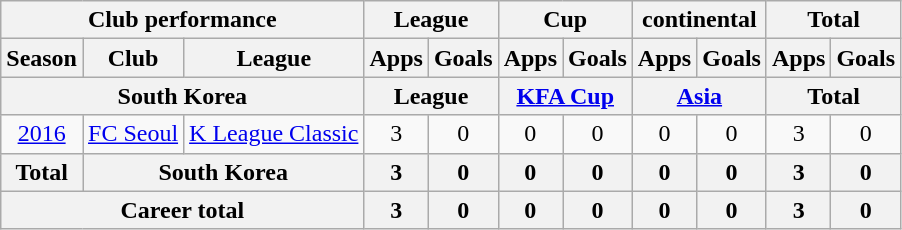<table class="wikitable" style="text-align:center">
<tr>
<th colspan=3>Club performance</th>
<th colspan=2>League</th>
<th colspan=2>Cup</th>
<th colspan=2>continental</th>
<th colspan=2>Total</th>
</tr>
<tr>
<th>Season</th>
<th>Club</th>
<th>League</th>
<th>Apps</th>
<th>Goals</th>
<th>Apps</th>
<th>Goals</th>
<th>Apps</th>
<th>Goals</th>
<th>Apps</th>
<th>Goals</th>
</tr>
<tr>
<th colspan=3>South Korea</th>
<th colspan=2>League</th>
<th colspan=2><a href='#'>KFA Cup</a></th>
<th colspan=2><a href='#'>Asia</a></th>
<th colspan=2>Total</th>
</tr>
<tr>
<td><a href='#'>2016</a></td>
<td><a href='#'>FC Seoul</a></td>
<td><a href='#'>K League Classic</a></td>
<td>3</td>
<td>0</td>
<td>0</td>
<td>0</td>
<td>0</td>
<td>0</td>
<td>3</td>
<td>0</td>
</tr>
<tr>
<th>Total</th>
<th colspan=2>South Korea</th>
<th>3</th>
<th>0</th>
<th>0</th>
<th>0</th>
<th>0</th>
<th>0</th>
<th>3</th>
<th>0</th>
</tr>
<tr>
<th colspan=3>Career total</th>
<th>3</th>
<th>0</th>
<th>0</th>
<th>0</th>
<th>0</th>
<th>0</th>
<th>3</th>
<th>0</th>
</tr>
</table>
